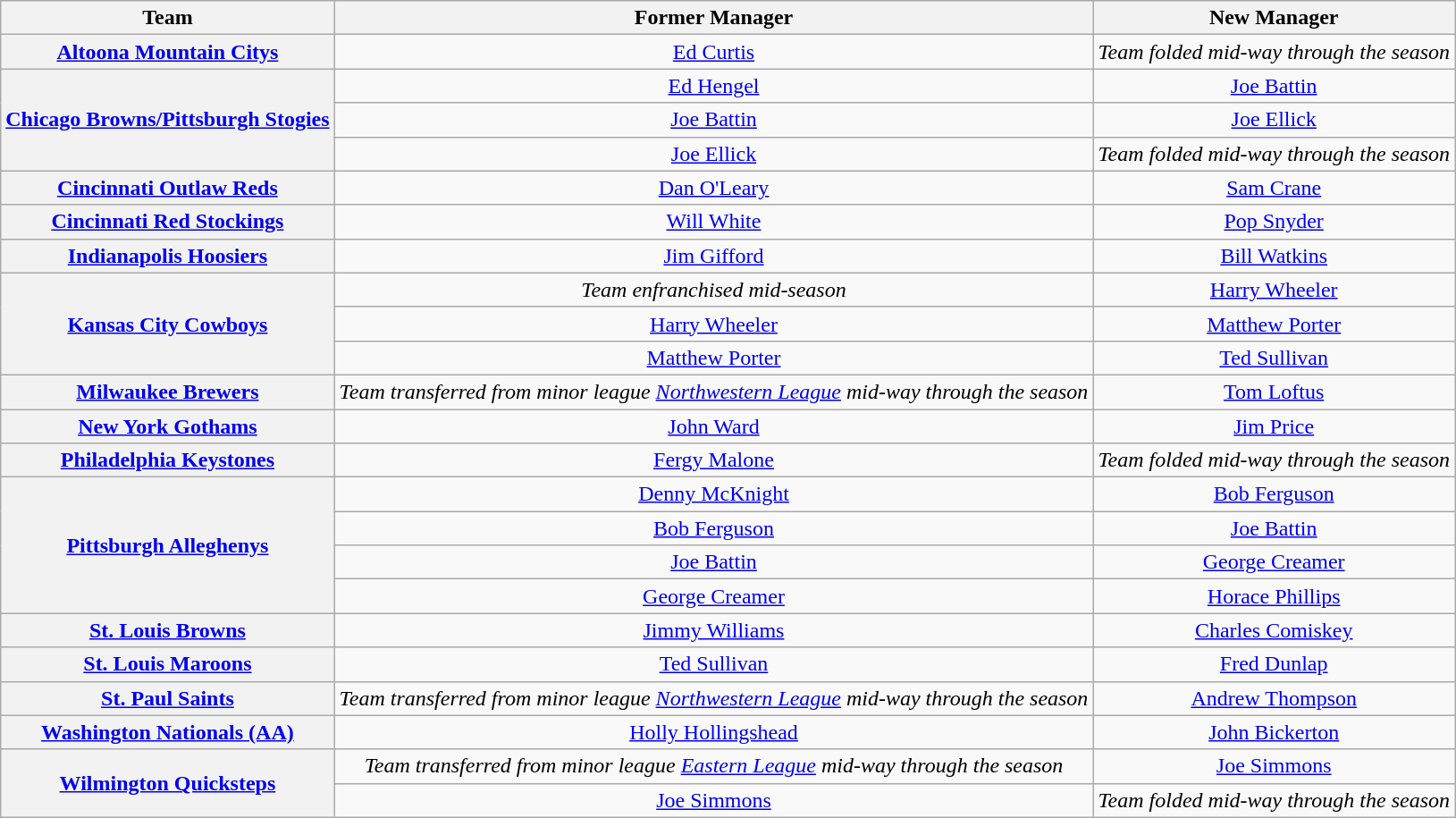<table class="wikitable plainrowheaders" style="text-align:center;">
<tr>
<th scope="col">Team</th>
<th scope="col">Former Manager</th>
<th scope="col">New Manager</th>
</tr>
<tr>
<th scope="row" style="text-align:center;"><a href='#'>Altoona Mountain Citys</a></th>
<td><a href='#'>Ed Curtis</a></td>
<td><em>Team folded mid-way through the season</em></td>
</tr>
<tr>
<th rowspan="3" scope="row" style="text-align:center;"><a href='#'>Chicago Browns/Pittsburgh Stogies</a></th>
<td><a href='#'>Ed Hengel</a></td>
<td><a href='#'>Joe Battin</a></td>
</tr>
<tr>
<td><a href='#'>Joe Battin</a></td>
<td><a href='#'>Joe Ellick</a></td>
</tr>
<tr>
<td><a href='#'>Joe Ellick</a></td>
<td><em>Team folded mid-way through the season</em></td>
</tr>
<tr>
<th scope="row" style="text-align:center;"><a href='#'>Cincinnati Outlaw Reds</a></th>
<td><a href='#'>Dan O'Leary</a></td>
<td><a href='#'>Sam Crane</a></td>
</tr>
<tr>
<th scope="row" style="text-align:center;"><a href='#'>Cincinnati Red Stockings</a></th>
<td><a href='#'>Will White</a></td>
<td><a href='#'>Pop Snyder</a></td>
</tr>
<tr>
<th scope="row" style="text-align:center;"><a href='#'>Indianapolis Hoosiers</a></th>
<td><a href='#'>Jim Gifford</a></td>
<td><a href='#'>Bill Watkins</a></td>
</tr>
<tr>
<th rowspan="3" scope="row" style="text-align:center;"><a href='#'>Kansas City Cowboys</a></th>
<td><em>Team enfranchised mid-season</em></td>
<td><a href='#'>Harry Wheeler</a></td>
</tr>
<tr>
<td><a href='#'>Harry Wheeler</a></td>
<td><a href='#'>Matthew Porter</a></td>
</tr>
<tr>
<td><a href='#'>Matthew Porter</a></td>
<td><a href='#'>Ted Sullivan</a></td>
</tr>
<tr>
<th scope="row" style="text-align:center;"><a href='#'>Milwaukee Brewers</a></th>
<td><em>Team transferred from minor league <a href='#'>Northwestern League</a> mid-way through the season</em></td>
<td><a href='#'>Tom Loftus</a></td>
</tr>
<tr>
<th scope="row" style="text-align:center;"><a href='#'>New York Gothams</a></th>
<td><a href='#'>John Ward</a></td>
<td><a href='#'>Jim Price</a></td>
</tr>
<tr>
<th scope="row" style="text-align:center;"><a href='#'>Philadelphia Keystones</a></th>
<td><a href='#'>Fergy Malone</a></td>
<td><em>Team folded mid-way through the season</em></td>
</tr>
<tr>
<th rowspan="4" scope="row" style="text-align:center;"><a href='#'>Pittsburgh Alleghenys</a></th>
<td><a href='#'>Denny McKnight</a></td>
<td><a href='#'>Bob Ferguson</a></td>
</tr>
<tr>
<td><a href='#'>Bob Ferguson</a></td>
<td><a href='#'>Joe Battin</a></td>
</tr>
<tr>
<td><a href='#'>Joe Battin</a></td>
<td><a href='#'>George Creamer</a></td>
</tr>
<tr>
<td><a href='#'>George Creamer</a></td>
<td><a href='#'>Horace Phillips</a></td>
</tr>
<tr>
<th scope="row" style="text-align:center;"><a href='#'>St. Louis Browns</a></th>
<td><a href='#'>Jimmy Williams</a></td>
<td><a href='#'>Charles Comiskey</a></td>
</tr>
<tr>
<th scope="row" style="text-align:center;"><a href='#'>St. Louis Maroons</a></th>
<td><a href='#'>Ted Sullivan</a></td>
<td><a href='#'>Fred Dunlap</a></td>
</tr>
<tr>
<th scope="row" style="text-align:center;"><a href='#'>St. Paul Saints</a></th>
<td><em>Team transferred from minor league <a href='#'>Northwestern League</a> mid-way through the season</em></td>
<td><a href='#'>Andrew Thompson</a></td>
</tr>
<tr>
<th scope="row" style="text-align:center;"><a href='#'>Washington Nationals (AA)</a></th>
<td><a href='#'>Holly Hollingshead</a></td>
<td><a href='#'>John Bickerton</a></td>
</tr>
<tr>
<th rowspan="2" scope="row" style="text-align:center;"><a href='#'>Wilmington Quicksteps</a></th>
<td><em>Team transferred from minor league <a href='#'>Eastern League</a> mid-way through the season</em></td>
<td><a href='#'>Joe Simmons</a></td>
</tr>
<tr>
<td><a href='#'>Joe Simmons</a></td>
<td><em>Team folded mid-way through the season</em></td>
</tr>
</table>
